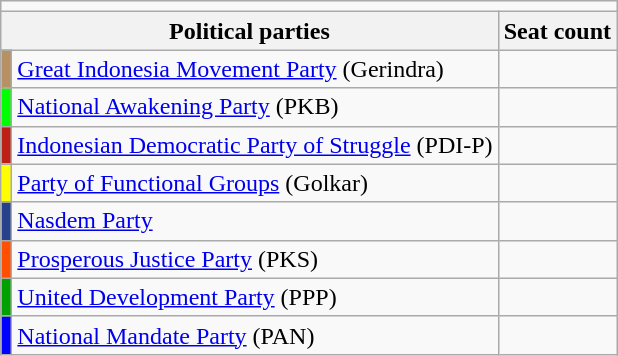<table class="wikitable">
<tr>
<td colspan="4"></td>
</tr>
<tr>
<th colspan="2">Political parties</th>
<th>Seat count</th>
</tr>
<tr>
<td bgcolor=#B79164></td>
<td><a href='#'>Great Indonesia Movement Party</a> (Gerindra)</td>
<td></td>
</tr>
<tr>
<td bgcolor=#00FF00></td>
<td><a href='#'>National Awakening Party</a> (PKB)</td>
<td></td>
</tr>
<tr>
<td bgcolor=#BD2016></td>
<td><a href='#'>Indonesian Democratic Party of Struggle</a> (PDI-P)</td>
<td></td>
</tr>
<tr>
<td bgcolor=#FFFF00></td>
<td><a href='#'>Party of Functional Groups</a> (Golkar)</td>
<td></td>
</tr>
<tr>
<td bgcolor=#27408B></td>
<td><a href='#'>Nasdem Party</a></td>
<td></td>
</tr>
<tr>
<td bgcolor=#FF4F00></td>
<td><a href='#'>Prosperous Justice Party</a> (PKS)</td>
<td></td>
</tr>
<tr>
<td bgcolor=#00A100></td>
<td><a href='#'>United Development Party</a> (PPP)</td>
<td></td>
</tr>
<tr>
<td bgcolor=#0000FF></td>
<td><a href='#'>National Mandate Party</a> (PAN)</td>
<td></td>
</tr>
</table>
